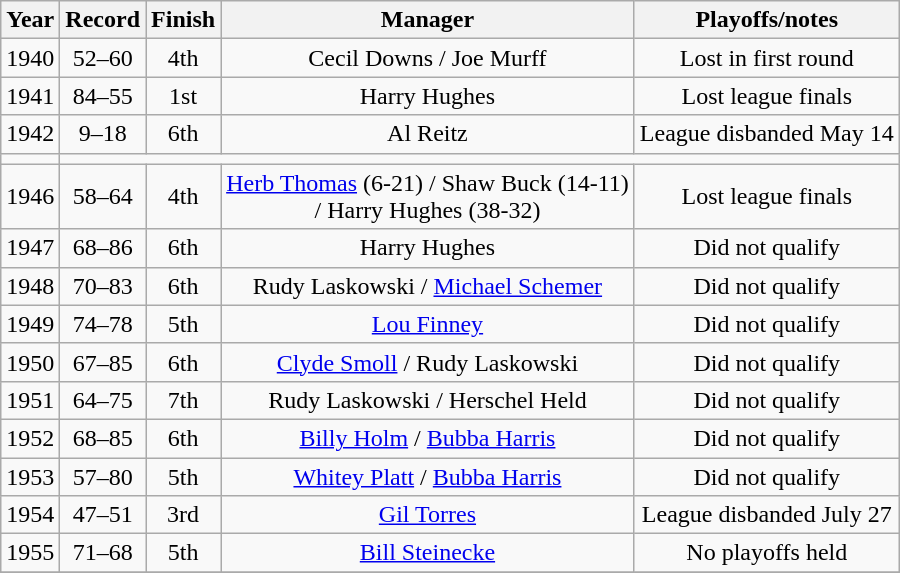<table class="wikitable" style="text-align:center">
<tr>
<th>Year</th>
<th>Record</th>
<th>Finish</th>
<th>Manager</th>
<th>Playoffs/notes</th>
</tr>
<tr>
<td>1940</td>
<td>52–60</td>
<td>4th</td>
<td>Cecil Downs / Joe Murff</td>
<td>Lost in first round</td>
</tr>
<tr>
<td>1941</td>
<td>84–55</td>
<td>1st</td>
<td>Harry Hughes</td>
<td>Lost league finals</td>
</tr>
<tr>
<td>1942</td>
<td>9–18</td>
<td>6th</td>
<td>Al Reitz</td>
<td>League disbanded May 14</td>
</tr>
<tr>
<td></td>
</tr>
<tr>
<td>1946</td>
<td>58–64</td>
<td>4th</td>
<td><a href='#'>Herb Thomas</a> (6-21) / Shaw Buck (14-11) <br>/ Harry Hughes (38-32)</td>
<td>Lost league finals</td>
</tr>
<tr>
<td>1947</td>
<td>68–86</td>
<td>6th</td>
<td>Harry Hughes</td>
<td>Did not qualify</td>
</tr>
<tr>
<td>1948</td>
<td>70–83</td>
<td>6th</td>
<td>Rudy Laskowski / <a href='#'>Michael Schemer</a></td>
<td>Did not qualify</td>
</tr>
<tr>
<td>1949</td>
<td>74–78</td>
<td>5th</td>
<td><a href='#'>Lou Finney</a></td>
<td>Did not qualify</td>
</tr>
<tr>
<td>1950</td>
<td>67–85</td>
<td>6th</td>
<td><a href='#'>Clyde Smoll</a> / Rudy Laskowski</td>
<td>Did not qualify</td>
</tr>
<tr>
<td>1951</td>
<td>64–75</td>
<td>7th</td>
<td>Rudy Laskowski / Herschel Held</td>
<td>Did not qualify</td>
</tr>
<tr>
<td>1952</td>
<td>68–85</td>
<td>6th</td>
<td><a href='#'>Billy Holm</a> / <a href='#'>Bubba Harris</a></td>
<td>Did not qualify</td>
</tr>
<tr>
<td>1953</td>
<td>57–80</td>
<td>5th</td>
<td><a href='#'>Whitey Platt</a> / <a href='#'>Bubba Harris</a></td>
<td>Did not qualify</td>
</tr>
<tr>
<td>1954</td>
<td>47–51</td>
<td>3rd</td>
<td><a href='#'>Gil Torres</a></td>
<td>League disbanded July 27</td>
</tr>
<tr>
<td>1955</td>
<td>71–68</td>
<td>5th</td>
<td><a href='#'>Bill Steinecke</a></td>
<td>No playoffs held</td>
</tr>
<tr>
</tr>
</table>
